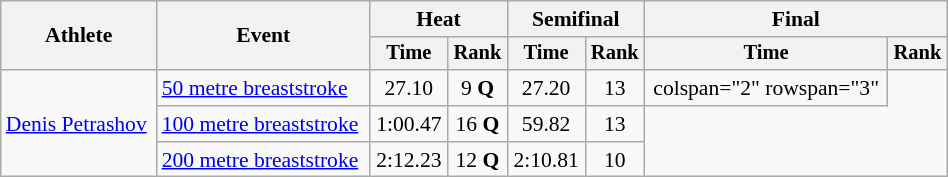<table class="wikitable" style="text-align:center; font-size:90%; width:50%;">
<tr>
<th rowspan="2">Athlete</th>
<th rowspan="2">Event</th>
<th colspan="2">Heat</th>
<th colspan="2">Semifinal</th>
<th colspan="2">Final</th>
</tr>
<tr style="font-size:95%">
<th>Time</th>
<th>Rank</th>
<th>Time</th>
<th>Rank</th>
<th>Time</th>
<th>Rank</th>
</tr>
<tr align=center>
<td align=left rowspan="3"><a href='#'>Denis Petrashov</a></td>
<td align=left><a href='#'>50 metre breaststroke</a></td>
<td>27.10</td>
<td>9 <strong>Q</strong></td>
<td>27.20</td>
<td>13</td>
<td>colspan="2" rowspan="3"</td>
</tr>
<tr align=center>
<td align=left><a href='#'>100 metre breaststroke</a></td>
<td>1:00.47</td>
<td>16 <strong>Q</strong></td>
<td>59.82</td>
<td>13</td>
</tr>
<tr align=center>
<td align=left><a href='#'>200 metre breaststroke</a></td>
<td>2:12.23</td>
<td>12 <strong>Q</strong></td>
<td>2:10.81</td>
<td>10</td>
</tr>
</table>
